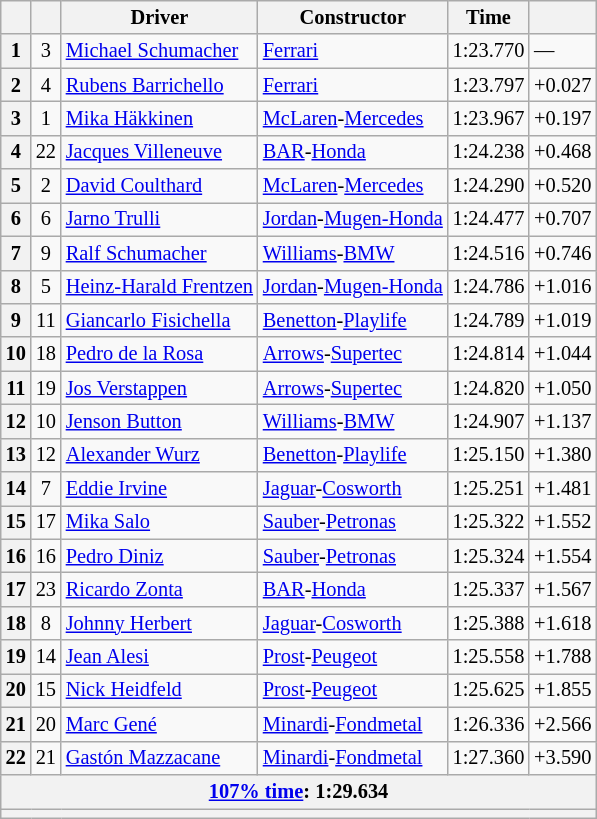<table class="wikitable sortable" style="font-size: 85%;">
<tr>
<th scope="col"></th>
<th scope="col"></th>
<th scope="col">Driver</th>
<th scope="col">Constructor</th>
<th scope="col">Time</th>
<th scope="col"></th>
</tr>
<tr>
<th scope="row">1</th>
<td align="center">3</td>
<td data-sort-value="SCH1"> <a href='#'>Michael Schumacher</a></td>
<td><a href='#'>Ferrari</a></td>
<td>1:23.770</td>
<td>—</td>
</tr>
<tr>
<th scope="row">2</th>
<td align="center">4</td>
<td data-sort-value="BAR"> <a href='#'>Rubens Barrichello</a></td>
<td><a href='#'>Ferrari</a></td>
<td>1:23.797</td>
<td>+0.027</td>
</tr>
<tr>
<th scope="row">3</th>
<td align="center">1</td>
<td data-sort-value="HAK"> <a href='#'>Mika Häkkinen</a></td>
<td><a href='#'>McLaren</a>-<a href='#'>Mercedes</a></td>
<td>1:23.967</td>
<td>+0.197</td>
</tr>
<tr>
<th scope="row">4</th>
<td align="center">22</td>
<td data-sort-value="VIL"> <a href='#'>Jacques Villeneuve</a></td>
<td><a href='#'>BAR</a>-<a href='#'>Honda</a></td>
<td>1:24.238</td>
<td>+0.468</td>
</tr>
<tr>
<th scope="row">5</th>
<td align="center">2</td>
<td data-sort-value="COU"> <a href='#'>David Coulthard</a></td>
<td><a href='#'>McLaren</a>-<a href='#'>Mercedes</a></td>
<td>1:24.290</td>
<td>+0.520</td>
</tr>
<tr>
<th scope="row">6</th>
<td align="center">6</td>
<td data-sort-value="TRU"> <a href='#'>Jarno Trulli</a></td>
<td><a href='#'>Jordan</a>-<a href='#'>Mugen-Honda</a></td>
<td>1:24.477</td>
<td>+0.707</td>
</tr>
<tr>
<th scope="row">7</th>
<td align="center">9</td>
<td data-sort-value="SCH2"> <a href='#'>Ralf Schumacher</a></td>
<td><a href='#'>Williams</a>-<a href='#'>BMW</a></td>
<td>1:24.516</td>
<td>+0.746</td>
</tr>
<tr>
<th scope="row">8</th>
<td align="center">5</td>
<td data-sort-value="FRE"> <a href='#'>Heinz-Harald Frentzen</a></td>
<td><a href='#'>Jordan</a>-<a href='#'>Mugen-Honda</a></td>
<td>1:24.786</td>
<td>+1.016</td>
</tr>
<tr>
<th scope="row">9</th>
<td align="center">11</td>
<td data-sort-value="FIS"> <a href='#'>Giancarlo Fisichella</a></td>
<td><a href='#'>Benetton</a>-<a href='#'>Playlife</a></td>
<td>1:24.789</td>
<td>+1.019</td>
</tr>
<tr>
<th scope="row">10</th>
<td align="center">18</td>
<td data-sort-value="DEL"> <a href='#'>Pedro de la Rosa</a></td>
<td><a href='#'>Arrows</a>-<a href='#'>Supertec</a></td>
<td>1:24.814</td>
<td>+1.044</td>
</tr>
<tr>
<th scope="row">11</th>
<td align="center">19</td>
<td data-sort-value="VER"> <a href='#'>Jos Verstappen</a></td>
<td><a href='#'>Arrows</a>-<a href='#'>Supertec</a></td>
<td>1:24.820</td>
<td>+1.050</td>
</tr>
<tr>
<th scope="row">12</th>
<td align="center">10</td>
<td data-sort-value="BUT"> <a href='#'>Jenson Button</a></td>
<td><a href='#'>Williams</a>-<a href='#'>BMW</a></td>
<td>1:24.907</td>
<td>+1.137</td>
</tr>
<tr>
<th scope="row">13</th>
<td align="center">12</td>
<td data-sort-value="WUR"> <a href='#'>Alexander Wurz</a></td>
<td><a href='#'>Benetton</a>-<a href='#'>Playlife</a></td>
<td>1:25.150</td>
<td>+1.380</td>
</tr>
<tr>
<th scope="row">14</th>
<td align="center">7</td>
<td data-sort-value="IRV"> <a href='#'>Eddie Irvine</a></td>
<td><a href='#'>Jaguar</a>-<a href='#'>Cosworth</a></td>
<td>1:25.251</td>
<td>+1.481</td>
</tr>
<tr>
<th scope="row">15</th>
<td align="center">17</td>
<td data-sort-value="SAL"> <a href='#'>Mika Salo</a></td>
<td><a href='#'>Sauber</a>-<a href='#'>Petronas</a></td>
<td>1:25.322</td>
<td>+1.552</td>
</tr>
<tr>
<th scope="row">16</th>
<td align="center">16</td>
<td data-sort-value="DIN"> <a href='#'>Pedro Diniz</a></td>
<td><a href='#'>Sauber</a>-<a href='#'>Petronas</a></td>
<td>1:25.324</td>
<td>+1.554</td>
</tr>
<tr>
<th scope="row">17</th>
<td align="center">23</td>
<td data-sort-value="ZON"> <a href='#'>Ricardo Zonta</a></td>
<td><a href='#'>BAR</a>-<a href='#'>Honda</a></td>
<td>1:25.337</td>
<td>+1.567</td>
</tr>
<tr>
<th scope="row">18</th>
<td align="center">8</td>
<td data-sort-value="HER"> <a href='#'>Johnny Herbert</a></td>
<td><a href='#'>Jaguar</a>-<a href='#'>Cosworth</a></td>
<td>1:25.388</td>
<td>+1.618</td>
</tr>
<tr>
<th scope="row">19</th>
<td align="center">14</td>
<td data-sort-value="ALE"> <a href='#'>Jean Alesi</a></td>
<td><a href='#'>Prost</a>-<a href='#'>Peugeot</a></td>
<td>1:25.558</td>
<td>+1.788</td>
</tr>
<tr>
<th scope="row">20</th>
<td align="center">15</td>
<td data-sort-value="HEI"> <a href='#'>Nick Heidfeld</a></td>
<td><a href='#'>Prost</a>-<a href='#'>Peugeot</a></td>
<td>1:25.625</td>
<td>+1.855</td>
</tr>
<tr>
<th scope="row">21</th>
<td align="center">20</td>
<td data-sort-value="GEN"> <a href='#'>Marc Gené</a></td>
<td><a href='#'>Minardi</a>-<a href='#'>Fondmetal</a></td>
<td>1:26.336</td>
<td>+2.566</td>
</tr>
<tr>
<th scope="row">22</th>
<td align="center">21</td>
<td data-sort-value="MAZ"> <a href='#'>Gastón Mazzacane</a></td>
<td><a href='#'>Minardi</a>-<a href='#'>Fondmetal</a></td>
<td>1:27.360</td>
<td>+3.590</td>
</tr>
<tr class="sortbottom">
<th colspan=8><a href='#'>107% time</a>: 1:29.634</th>
</tr>
<tr class="sortbottom">
<th colspan=8></th>
</tr>
</table>
